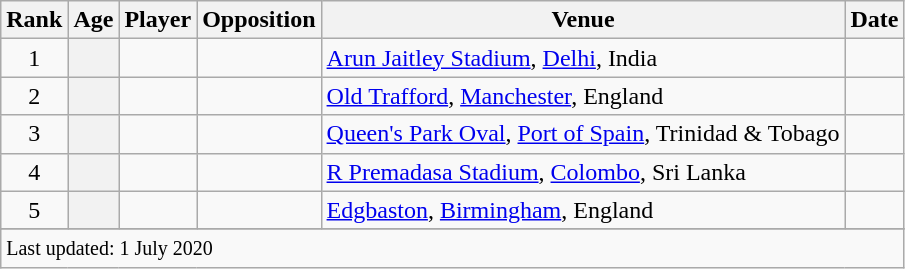<table class="wikitable plainrowheaders sortable">
<tr>
<th scope=col>Rank</th>
<th scope=col>Age</th>
<th scope=col>Player</th>
<th scope=col>Opposition</th>
<th scope=col>Venue</th>
<th scope=col>Date</th>
</tr>
<tr>
<td align=center>1</td>
<th scope=row style=text-align:center;></th>
<td></td>
<td></td>
<td><a href='#'>Arun Jaitley Stadium</a>, <a href='#'>Delhi</a>, India</td>
<td></td>
</tr>
<tr>
<td align=center>2</td>
<th scope=row style=text-align:center;></th>
<td></td>
<td></td>
<td><a href='#'>Old Trafford</a>, <a href='#'>Manchester</a>, England</td>
<td> </td>
</tr>
<tr>
<td align=center>3</td>
<th scope=row style=text-align:center;></th>
<td></td>
<td></td>
<td><a href='#'>Queen's Park Oval</a>, <a href='#'>Port of Spain</a>, Trinidad & Tobago</td>
<td></td>
</tr>
<tr>
<td align=center>4</td>
<th scope=row style=text-align:center;></th>
<td></td>
<td></td>
<td><a href='#'>R Premadasa Stadium</a>, <a href='#'>Colombo</a>, Sri Lanka</td>
<td></td>
</tr>
<tr>
<td align=center>5</td>
<th scope=row style=text-align:center;></th>
<td></td>
<td></td>
<td><a href='#'>Edgbaston</a>, <a href='#'>Birmingham</a>, England</td>
<td></td>
</tr>
<tr>
</tr>
<tr class=sortbottom>
<td colspan=7><small>Last updated: 1 July 2020</small></td>
</tr>
</table>
